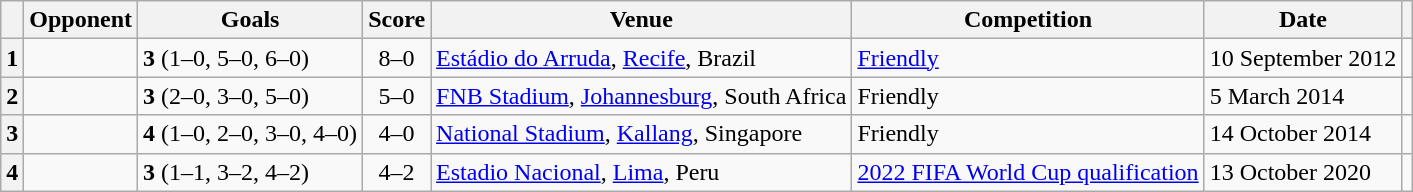<table class="wikitable sortable">
<tr>
<th></th>
<th>Opponent</th>
<th>Goals</th>
<th>Score</th>
<th>Venue</th>
<th>Competition</th>
<th>Date</th>
<th class="unsortable"></th>
</tr>
<tr>
<th style="text-align: center">1</th>
<td data-sort-value="Switzerland"></td>
<td data-sort-value="3"><strong>3</strong> (1–0, 5–0, 6–0)</td>
<td data-sort-value="8" style="text-align: center">8–0</td>
<td><a href='#'>Estádio do Arruda</a>, <a href='#'>Recife</a>, Brazil</td>
<td><a href='#'>Friendly</a></td>
<td>10 September 2012</td>
<td style="text-align: center"></td>
</tr>
<tr>
<th style="text-align: center">2</th>
<td data-sort-value="Brazil"></td>
<td data-sort-value="3"><strong>3</strong> (2–0, 3–0, 5–0)</td>
<td data-sort-value="2" style="text-align: center">5–0</td>
<td><a href='#'>FNB Stadium</a>, <a href='#'>Johannesburg</a>, South Africa</td>
<td>Friendly</td>
<td>5 March 2014</td>
<td style="text-align: center"></td>
</tr>
<tr>
<th style="text-align: center">3</th>
<td data-sort-value="Singapore"></td>
<td data-sort-value="4"><strong>4</strong> (1–0, 2–0, 3–0, 4–0)</td>
<td data-sort-value="4" style="text-align: center">4–0</td>
<td><a href='#'>National Stadium</a>, <a href='#'>Kallang</a>, Singapore</td>
<td>Friendly</td>
<td>14 October 2014</td>
<td style="text-align: center"></td>
</tr>
<tr>
<th style="text-align: center">4</th>
<td data-sort-value="Panama"></td>
<td data-sort-value="3"><strong>3</strong> (1–1, 3–2, 4–2)</td>
<td data-sort-value="4" style="text-align: center">4–2</td>
<td><a href='#'>Estadio Nacional</a>, <a href='#'>Lima</a>, Peru</td>
<td><a href='#'>2022 FIFA World Cup qualification</a></td>
<td>13 October 2020</td>
<td style="text-align: center"></td>
</tr>
</table>
